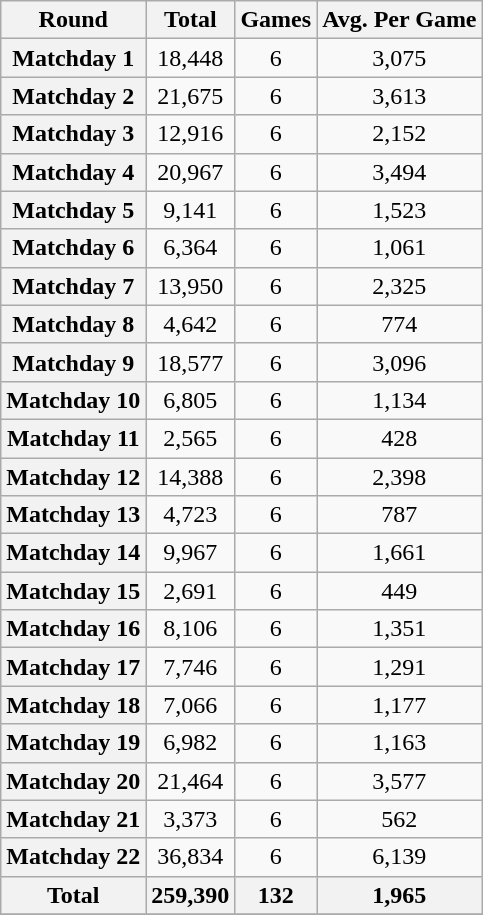<table class="wikitable plainrowheaders sortable" style="text-align:center;">
<tr>
<th>Round</th>
<th>Total</th>
<th>Games</th>
<th>Avg. Per Game</th>
</tr>
<tr>
<th scope='row'>Matchday 1</th>
<td>18,448</td>
<td>6</td>
<td>3,075</td>
</tr>
<tr>
<th scope='row'>Matchday 2</th>
<td>21,675</td>
<td>6</td>
<td>3,613</td>
</tr>
<tr>
<th scope='row'>Matchday 3</th>
<td>12,916</td>
<td>6</td>
<td>2,152</td>
</tr>
<tr>
<th scope='row'>Matchday 4</th>
<td>20,967</td>
<td>6</td>
<td>3,494</td>
</tr>
<tr>
<th scope='row'>Matchday 5</th>
<td>9,141</td>
<td>6</td>
<td>1,523</td>
</tr>
<tr>
<th scope='row'>Matchday 6</th>
<td>6,364</td>
<td>6</td>
<td>1,061</td>
</tr>
<tr>
<th scope='row'>Matchday 7</th>
<td>13,950</td>
<td>6</td>
<td>2,325</td>
</tr>
<tr>
<th scope='row'>Matchday 8</th>
<td>4,642</td>
<td>6</td>
<td>774</td>
</tr>
<tr>
<th scope='row'>Matchday 9</th>
<td>18,577</td>
<td>6</td>
<td>3,096</td>
</tr>
<tr>
<th scope='row'>Matchday 10</th>
<td>6,805</td>
<td>6</td>
<td>1,134</td>
</tr>
<tr>
<th scope='row'>Matchday 11</th>
<td>2,565</td>
<td>6</td>
<td>428</td>
</tr>
<tr>
<th scope='row'>Matchday 12</th>
<td>14,388</td>
<td>6</td>
<td>2,398</td>
</tr>
<tr>
<th scope='row'>Matchday 13</th>
<td>4,723</td>
<td>6</td>
<td>787</td>
</tr>
<tr>
<th scope='row'>Matchday 14</th>
<td>9,967</td>
<td>6</td>
<td>1,661</td>
</tr>
<tr>
<th scope='row'>Matchday 15</th>
<td>2,691</td>
<td>6</td>
<td>449</td>
</tr>
<tr>
<th scope='row'>Matchday 16</th>
<td>8,106</td>
<td>6</td>
<td>1,351</td>
</tr>
<tr>
<th scope='row'>Matchday 17</th>
<td>7,746</td>
<td>6</td>
<td>1,291</td>
</tr>
<tr>
<th scope='row'>Matchday 18</th>
<td>7,066</td>
<td>6</td>
<td>1,177</td>
</tr>
<tr>
<th scope='row'>Matchday 19</th>
<td>6,982</td>
<td>6</td>
<td>1,163</td>
</tr>
<tr>
<th scope='row'>Matchday 20</th>
<td>21,464</td>
<td>6</td>
<td>3,577</td>
</tr>
<tr>
<th scope='row'>Matchday 21</th>
<td>3,373</td>
<td>6</td>
<td>562</td>
</tr>
<tr>
<th scope='row'>Matchday 22</th>
<td>36,834</td>
<td>6</td>
<td>6,139</td>
</tr>
<tr>
<th scope='row'><strong>Total</strong></th>
<th><strong>259,390</strong></th>
<th><strong>132</strong></th>
<th><strong>1,965</strong></th>
</tr>
<tr>
</tr>
</table>
